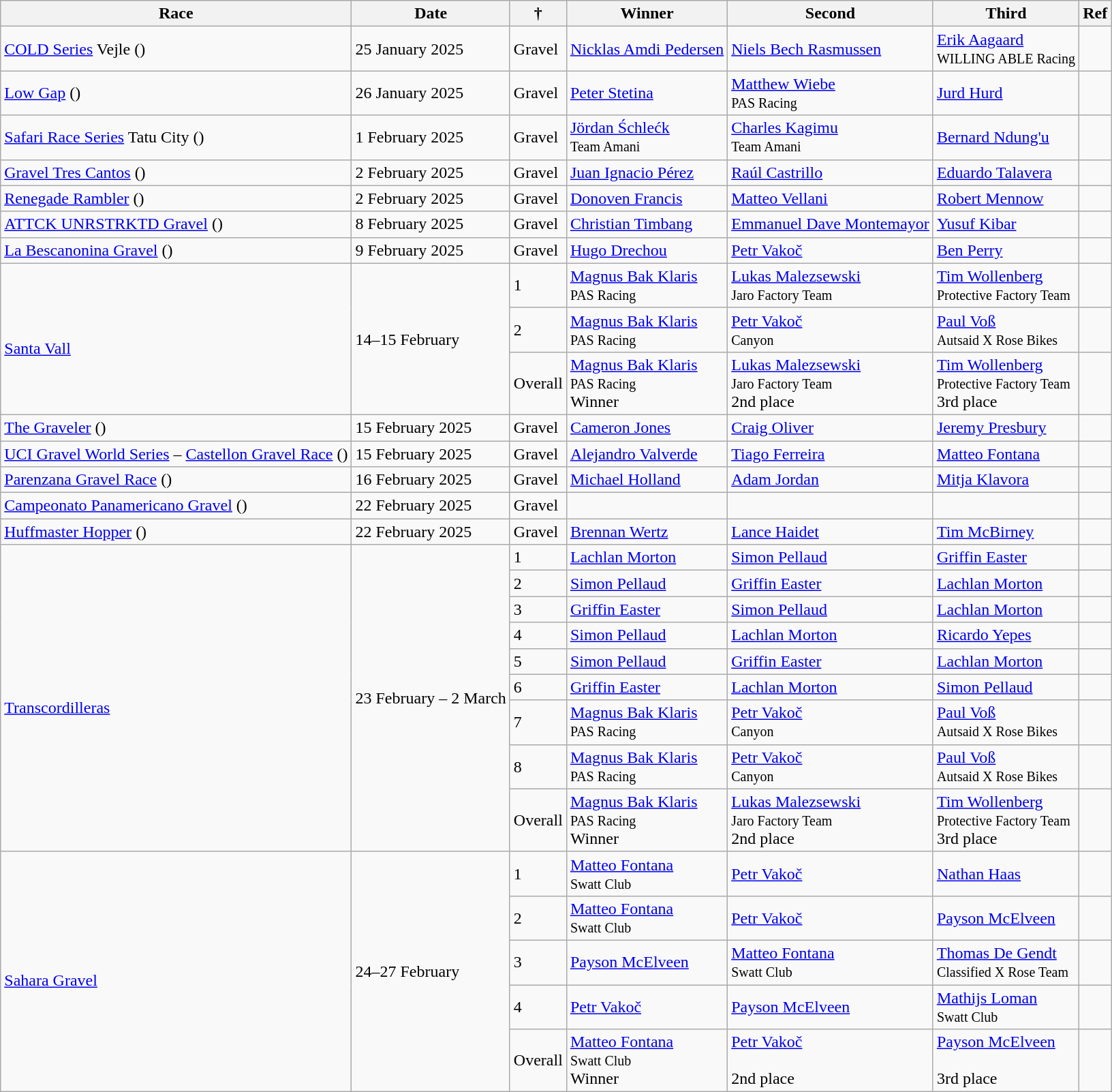<table class="wikitable sortable">
<tr>
<th>Race</th>
<th>Date</th>
<th> †</th>
<th>Winner</th>
<th>Second</th>
<th>Third</th>
<th>Ref</th>
</tr>
<tr>
<td> <a href='#'>COLD Series</a> Vejle ()</td>
<td>25 January 2025</td>
<td>Gravel</td>
<td> <a href='#'>Nicklas Amdi Pedersen</a><br><small></small></td>
<td> <a href='#'>Niels Bech Rasmussen</a><br><small></small></td>
<td> <a href='#'>Erik Aagaard</a><br><small>WILLING ABLE Racing</small></td>
<td align=center></td>
</tr>
<tr>
<td> <a href='#'>Low Gap</a> ()</td>
<td>26 January 2025</td>
<td>Gravel</td>
<td> <a href='#'>Peter Stetina</a><br><small></small></td>
<td> <a href='#'>Matthew Wiebe</a><br><small>PAS Racing</small></td>
<td> <a href='#'>Jurd Hurd</a><br><small></small></td>
<td align=center></td>
</tr>
<tr>
<td> <a href='#'>Safari Race Series</a> Tatu City ()</td>
<td>1 February 2025</td>
<td>Gravel</td>
<td> <a href='#'>Jördan Śchlećk</a><br><small>Team Amani</small></td>
<td> <a href='#'>Charles Kagimu</a><br><small>Team Amani</small></td>
<td> <a href='#'>Bernard Ndung'u</a><br><small></small></td>
<td align=center></td>
</tr>
<tr>
<td> <a href='#'>Gravel Tres Cantos</a> ()</td>
<td>2 February 2025</td>
<td>Gravel</td>
<td> <a href='#'>Juan Ignacio Pérez</a><br><small></small></td>
<td> <a href='#'>Raúl Castrillo</a><br><small></small></td>
<td> <a href='#'>Eduardo Talavera</a><br><small></small></td>
<td align=center></td>
</tr>
<tr>
<td> <a href='#'>Renegade Rambler</a> ()</td>
<td>2 February 2025</td>
<td>Gravel</td>
<td> <a href='#'>Donoven Francis</a><br><small></small></td>
<td> <a href='#'>Matteo Vellani</a><br><small></small></td>
<td> <a href='#'>Robert Mennow</a><br><small></small></td>
<td align=center></td>
</tr>
<tr>
<td> <a href='#'>ATTCK UNRSTRKTD Gravel</a> ()</td>
<td>8 February 2025</td>
<td>Gravel</td>
<td> <a href='#'>Christian Timbang</a><br><small></small></td>
<td> <a href='#'>Emmanuel Dave Montemayor</a><br><small></small></td>
<td> <a href='#'>Yusuf Kibar</a><br><small></small></td>
<td align=center></td>
</tr>
<tr>
<td> <a href='#'>La Bescanonina Gravel</a> ()</td>
<td>9 February 2025</td>
<td>Gravel</td>
<td> <a href='#'>Hugo Drechou</a><br><small></small></td>
<td> <a href='#'>Petr Vakoč</a><br><small></small></td>
<td> <a href='#'>Ben Perry</a><br><small></small></td>
<td align=center></td>
</tr>
<tr>
<td rowspan=3><br><a href='#'>Santa Vall</a></td>
<td rowspan=3>14–15 February</td>
<td bgcolor=>1</td>
<td> <a href='#'>Magnus Bak Klaris</a><br><small>PAS Racing</small></td>
<td> <a href='#'>Lukas Malezsewski</a><br><small>Jaro Factory Team</small></td>
<td> <a href='#'>Tim Wollenberg</a><br><small>Protective Factory Team</small></td>
<td align=center></td>
</tr>
<tr>
<td bgcolor=>2</td>
<td> <a href='#'>Magnus Bak Klaris</a><br><small>PAS Racing</small></td>
<td> <a href='#'>Petr Vakoč</a><br><small>Canyon</small></td>
<td> <a href='#'>Paul Voß</a><br><small>Autsaid X Rose Bikes</small></td>
<td align=center></td>
</tr>
<tr>
<td bgcolor=>Overall</td>
<td> <a href='#'>Magnus Bak Klaris</a><br><small>PAS Racing</small><br>Winner</td>
<td> <a href='#'>Lukas Malezsewski</a><br><small>Jaro Factory Team</small><br>2nd place</td>
<td> <a href='#'>Tim Wollenberg</a><br><small>Protective Factory Team</small><br>3rd place</td>
<td align=center></td>
</tr>
<tr>
<td> <a href='#'>The Graveler</a> ()</td>
<td>15 February 2025</td>
<td>Gravel</td>
<td> <a href='#'>Cameron Jones</a><br><small></small></td>
<td> <a href='#'>Craig Oliver</a><br><small></small></td>
<td> <a href='#'>Jeremy Presbury</a><br><small></small></td>
<td align=center></td>
</tr>
<tr>
<td> <a href='#'>UCI Gravel World Series</a> – <a href='#'>Castellon Gravel Race</a> ()</td>
<td>15 February 2025</td>
<td>Gravel</td>
<td> <a href='#'>Alejandro Valverde</a><br><small></small></td>
<td> <a href='#'>Tiago Ferreira</a><br><small></small></td>
<td> <a href='#'>Matteo Fontana</a><br><small></small></td>
<td align=center></td>
</tr>
<tr>
<td> <a href='#'>Parenzana Gravel Race</a> ()</td>
<td>16 February 2025</td>
<td>Gravel</td>
<td> <a href='#'>Michael Holland</a><br><small></small></td>
<td> <a href='#'>Adam Jordan</a><br><small></small></td>
<td> <a href='#'>Mitja Klavora</a><br><small></small></td>
<td align=center></td>
</tr>
<tr>
<td> <a href='#'>Campeonato Panamericano Gravel</a> ()</td>
<td>22 February 2025</td>
<td>Gravel</td>
<td></td>
<td></td>
<td></td>
<td align=center></td>
</tr>
<tr>
<td> <a href='#'>Huffmaster Hopper</a> ()</td>
<td>22 February 2025</td>
<td>Gravel</td>
<td> <a href='#'>Brennan Wertz</a><br><small></small></td>
<td> <a href='#'>Lance Haidet</a><br><small></small></td>
<td> <a href='#'>Tim McBirney</a><br><small></small></td>
<td align=center></td>
</tr>
<tr>
<td rowspan=9><br><a href='#'>Transcordilleras</a></td>
<td rowspan=9>23 February – 2 March</td>
<td bgcolor=>1</td>
<td> <a href='#'>Lachlan Morton</a><br><small></small></td>
<td> <a href='#'>Simon Pellaud</a><br><small></small></td>
<td> <a href='#'>Griffin Easter</a><br><small></small></td>
<td align=center></td>
</tr>
<tr>
<td bgcolor=>2</td>
<td> <a href='#'>Simon Pellaud</a><br><small></small></td>
<td> <a href='#'>Griffin Easter</a><br><small></small></td>
<td> <a href='#'>Lachlan Morton</a><br><small></small></td>
<td align=center></td>
</tr>
<tr>
<td bgcolor=>3</td>
<td> <a href='#'>Griffin Easter</a><br><small></small></td>
<td> <a href='#'>Simon Pellaud</a><br><small></small></td>
<td> <a href='#'>Lachlan Morton</a><br><small></small></td>
<td align=center></td>
</tr>
<tr>
<td bgcolor=>4</td>
<td> <a href='#'>Simon Pellaud</a><br><small></small></td>
<td> <a href='#'>Lachlan Morton</a><br><small></small></td>
<td> <a href='#'>Ricardo Yepes</a><br><small></small></td>
<td align=center></td>
</tr>
<tr>
<td bgcolor=>5</td>
<td> <a href='#'>Simon Pellaud</a><br><small></small></td>
<td> <a href='#'>Griffin Easter</a><br><small></small></td>
<td> <a href='#'>Lachlan Morton</a><br><small></small></td>
<td align=center></td>
</tr>
<tr>
<td bgcolor=>6</td>
<td> <a href='#'>Griffin Easter</a><br><small></small></td>
<td> <a href='#'>Lachlan Morton</a><br><small></small></td>
<td> <a href='#'>Simon Pellaud</a><br><small></small></td>
<td align=center></td>
</tr>
<tr>
<td bgcolor=>7</td>
<td> <a href='#'>Magnus Bak Klaris</a><br><small>PAS Racing</small></td>
<td> <a href='#'>Petr Vakoč</a><br><small>Canyon</small></td>
<td> <a href='#'>Paul Voß</a><br><small>Autsaid X Rose Bikes</small></td>
<td align=center></td>
</tr>
<tr>
<td bgcolor=>8</td>
<td> <a href='#'>Magnus Bak Klaris</a><br><small>PAS Racing</small></td>
<td> <a href='#'>Petr Vakoč</a><br><small>Canyon</small></td>
<td> <a href='#'>Paul Voß</a><br><small>Autsaid X Rose Bikes</small></td>
<td align=center></td>
</tr>
<tr>
<td bgcolor=>Overall</td>
<td> <a href='#'>Magnus Bak Klaris</a><br><small>PAS Racing</small><br>Winner</td>
<td> <a href='#'>Lukas Malezsewski</a><br><small>Jaro Factory Team</small><br>2nd place</td>
<td> <a href='#'>Tim Wollenberg</a><br><small>Protective Factory Team</small><br>3rd place</td>
<td align=center></td>
</tr>
<tr>
<td rowspan=5><br><a href='#'>Sahara Gravel</a></td>
<td rowspan=5>24–27 February</td>
<td bgcolor=>1</td>
<td> <a href='#'>Matteo Fontana</a><br><small>Swatt Club</small></td>
<td> <a href='#'>Petr Vakoč</a><br><small></small></td>
<td> <a href='#'>Nathan Haas</a><br><small></small></td>
<td align=center></td>
</tr>
<tr>
<td bgcolor=>2</td>
<td> <a href='#'>Matteo Fontana</a><br><small>Swatt Club</small></td>
<td> <a href='#'>Petr Vakoč</a><br><small></small></td>
<td> <a href='#'>Payson McElveen</a><br><small></small></td>
<td align=center></td>
</tr>
<tr>
<td bgcolor=>3</td>
<td> <a href='#'>Payson McElveen</a><br><small></small></td>
<td> <a href='#'>Matteo Fontana</a><br><small>Swatt Club</small></td>
<td> <a href='#'>Thomas De Gendt</a><br><small>Classified X Rose Team</small></td>
<td align=center></td>
</tr>
<tr>
<td bgcolor=>4</td>
<td> <a href='#'>Petr Vakoč</a><br><small></small></td>
<td> <a href='#'>Payson McElveen</a><br><small></small></td>
<td> <a href='#'>Mathijs Loman</a><br><small>Swatt Club</small></td>
<td align=center></td>
</tr>
<tr>
<td bgcolor=>Overall</td>
<td> <a href='#'>Matteo Fontana</a><br><small>Swatt Club</small><br>Winner</td>
<td> <a href='#'>Petr Vakoč</a><br><small></small><br>2nd place</td>
<td> <a href='#'>Payson McElveen</a><br><small></small><br>3rd place</td>
<td align=center></td>
</tr>
</table>
